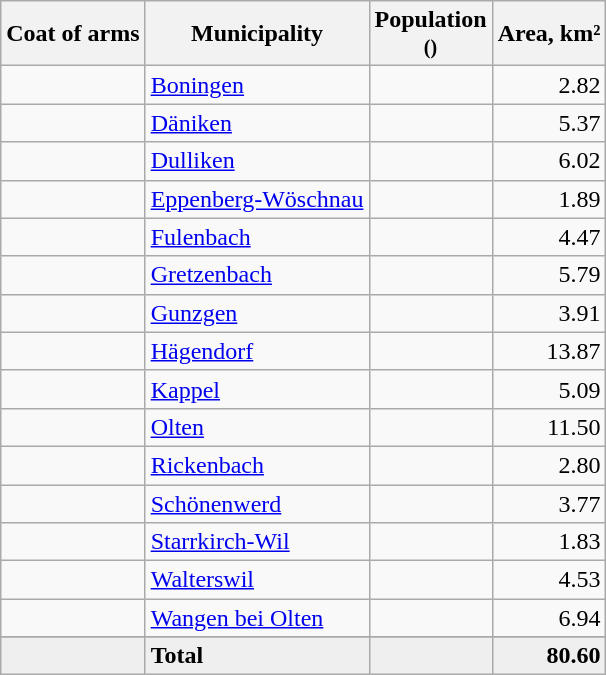<table class="wikitable">
<tr>
<th>Coat of arms</th>
<th>Municipality</th>
<th>Population<br><small>()</small></th>
<th>Area, km²</th>
</tr>
<tr>
<td align="center"></td>
<td><a href='#'>Boningen</a></td>
<td align="center"></td>
<td align="right">2.82</td>
</tr>
<tr>
<td align="center"></td>
<td><a href='#'>Däniken</a></td>
<td align="center"></td>
<td align="right">5.37</td>
</tr>
<tr>
<td align="center"></td>
<td><a href='#'>Dulliken</a></td>
<td align="center"></td>
<td align="right">6.02</td>
</tr>
<tr>
<td align="center"></td>
<td><a href='#'>Eppenberg-Wöschnau</a></td>
<td align="center"></td>
<td align="right">1.89</td>
</tr>
<tr>
<td align="center"></td>
<td><a href='#'>Fulenbach</a></td>
<td align="center"></td>
<td align="right">4.47</td>
</tr>
<tr>
<td align="center"></td>
<td><a href='#'>Gretzenbach</a></td>
<td align="center"></td>
<td align="right">5.79</td>
</tr>
<tr>
<td align="center"></td>
<td><a href='#'>Gunzgen</a></td>
<td align="center"></td>
<td align="right">3.91</td>
</tr>
<tr>
<td align="center"></td>
<td><a href='#'>Hägendorf</a></td>
<td align="center"></td>
<td align="right">13.87</td>
</tr>
<tr>
<td align="center"></td>
<td><a href='#'>Kappel</a></td>
<td align="center"></td>
<td align="right">5.09</td>
</tr>
<tr>
<td align="center"></td>
<td><a href='#'>Olten</a></td>
<td align="center"></td>
<td align="right">11.50</td>
</tr>
<tr>
<td align="center"></td>
<td><a href='#'>Rickenbach</a></td>
<td align="center"></td>
<td align="right">2.80</td>
</tr>
<tr>
<td align="center"></td>
<td><a href='#'>Schönenwerd</a></td>
<td align="center"></td>
<td align="right">3.77</td>
</tr>
<tr>
<td align="center"></td>
<td><a href='#'>Starrkirch-Wil</a></td>
<td align="center"></td>
<td align="right">1.83</td>
</tr>
<tr>
<td align="center"></td>
<td><a href='#'>Walterswil</a></td>
<td align="center"></td>
<td align="right">4.53</td>
</tr>
<tr>
<td align="center"></td>
<td><a href='#'>Wangen bei Olten</a></td>
<td align="center"></td>
<td align="right">6.94</td>
</tr>
<tr>
</tr>
<tr style="background-color:#EFEFEF;">
<td align="center"></td>
<td bgcolor="#EFEFEF"><strong>Total</strong></td>
<td bgcolor="#EFEFEF" align="center"><strong></strong></td>
<td bgcolor="#EFEFEF" align="right"><strong>80.60</strong></td>
</tr>
</table>
